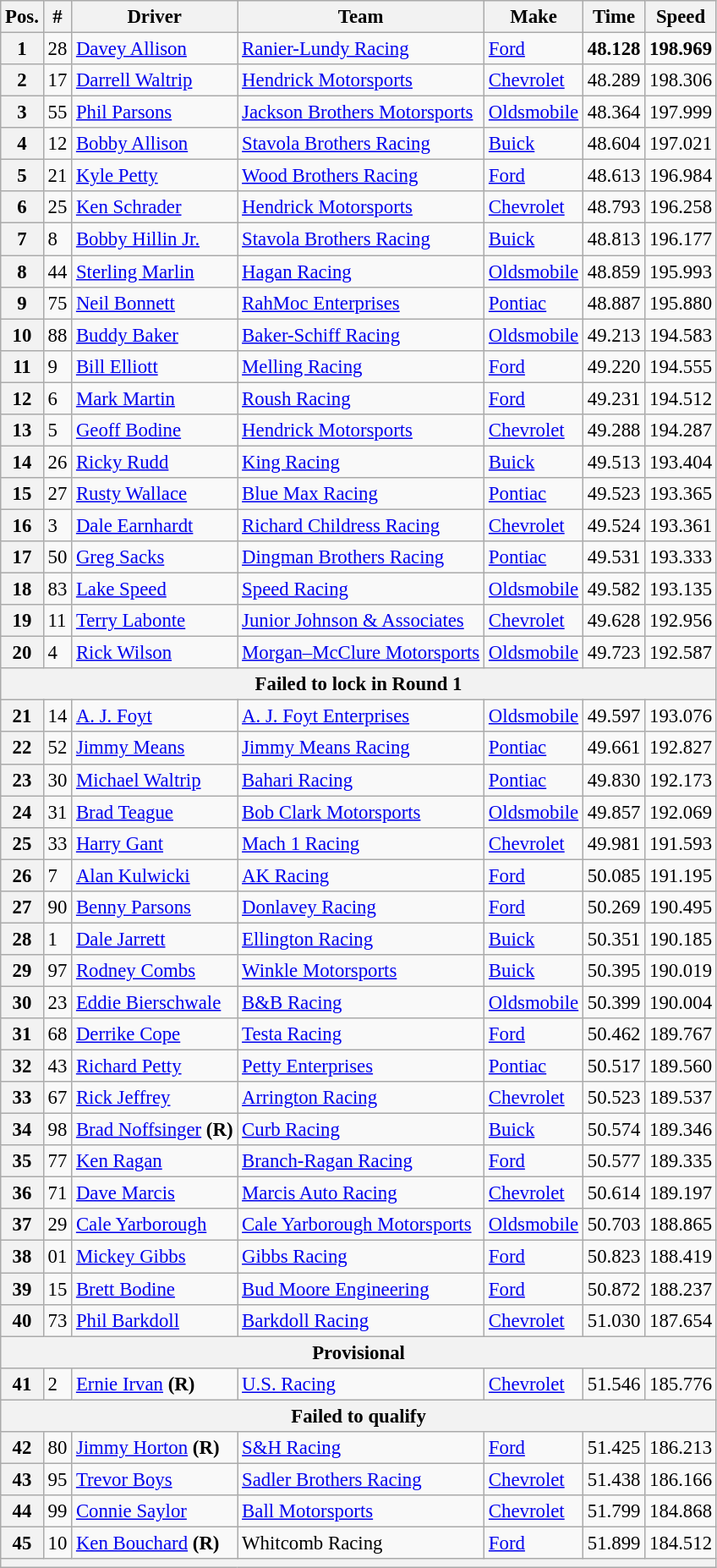<table class="wikitable" style="font-size:95%">
<tr>
<th>Pos.</th>
<th>#</th>
<th>Driver</th>
<th>Team</th>
<th>Make</th>
<th>Time</th>
<th>Speed</th>
</tr>
<tr>
<th>1</th>
<td>28</td>
<td><a href='#'>Davey Allison</a></td>
<td><a href='#'>Ranier-Lundy Racing</a></td>
<td><a href='#'>Ford</a></td>
<td><strong>48.128</strong></td>
<td><strong>198.969</strong></td>
</tr>
<tr>
<th>2</th>
<td>17</td>
<td><a href='#'>Darrell Waltrip</a></td>
<td><a href='#'>Hendrick Motorsports</a></td>
<td><a href='#'>Chevrolet</a></td>
<td>48.289</td>
<td>198.306</td>
</tr>
<tr>
<th>3</th>
<td>55</td>
<td><a href='#'>Phil Parsons</a></td>
<td><a href='#'>Jackson Brothers Motorsports</a></td>
<td><a href='#'>Oldsmobile</a></td>
<td>48.364</td>
<td>197.999</td>
</tr>
<tr>
<th>4</th>
<td>12</td>
<td><a href='#'>Bobby Allison</a></td>
<td><a href='#'>Stavola Brothers Racing</a></td>
<td><a href='#'>Buick</a></td>
<td>48.604</td>
<td>197.021</td>
</tr>
<tr>
<th>5</th>
<td>21</td>
<td><a href='#'>Kyle Petty</a></td>
<td><a href='#'>Wood Brothers Racing</a></td>
<td><a href='#'>Ford</a></td>
<td>48.613</td>
<td>196.984</td>
</tr>
<tr>
<th>6</th>
<td>25</td>
<td><a href='#'>Ken Schrader</a></td>
<td><a href='#'>Hendrick Motorsports</a></td>
<td><a href='#'>Chevrolet</a></td>
<td>48.793</td>
<td>196.258</td>
</tr>
<tr>
<th>7</th>
<td>8</td>
<td><a href='#'>Bobby Hillin Jr.</a></td>
<td><a href='#'>Stavola Brothers Racing</a></td>
<td><a href='#'>Buick</a></td>
<td>48.813</td>
<td>196.177</td>
</tr>
<tr>
<th>8</th>
<td>44</td>
<td><a href='#'>Sterling Marlin</a></td>
<td><a href='#'>Hagan Racing</a></td>
<td><a href='#'>Oldsmobile</a></td>
<td>48.859</td>
<td>195.993</td>
</tr>
<tr>
<th>9</th>
<td>75</td>
<td><a href='#'>Neil Bonnett</a></td>
<td><a href='#'>RahMoc Enterprises</a></td>
<td><a href='#'>Pontiac</a></td>
<td>48.887</td>
<td>195.880</td>
</tr>
<tr>
<th>10</th>
<td>88</td>
<td><a href='#'>Buddy Baker</a></td>
<td><a href='#'>Baker-Schiff Racing</a></td>
<td><a href='#'>Oldsmobile</a></td>
<td>49.213</td>
<td>194.583</td>
</tr>
<tr>
<th>11</th>
<td>9</td>
<td><a href='#'>Bill Elliott</a></td>
<td><a href='#'>Melling Racing</a></td>
<td><a href='#'>Ford</a></td>
<td>49.220</td>
<td>194.555</td>
</tr>
<tr>
<th>12</th>
<td>6</td>
<td><a href='#'>Mark Martin</a></td>
<td><a href='#'>Roush Racing</a></td>
<td><a href='#'>Ford</a></td>
<td>49.231</td>
<td>194.512</td>
</tr>
<tr>
<th>13</th>
<td>5</td>
<td><a href='#'>Geoff Bodine</a></td>
<td><a href='#'>Hendrick Motorsports</a></td>
<td><a href='#'>Chevrolet</a></td>
<td>49.288</td>
<td>194.287</td>
</tr>
<tr>
<th>14</th>
<td>26</td>
<td><a href='#'>Ricky Rudd</a></td>
<td><a href='#'>King Racing</a></td>
<td><a href='#'>Buick</a></td>
<td>49.513</td>
<td>193.404</td>
</tr>
<tr>
<th>15</th>
<td>27</td>
<td><a href='#'>Rusty Wallace</a></td>
<td><a href='#'>Blue Max Racing</a></td>
<td><a href='#'>Pontiac</a></td>
<td>49.523</td>
<td>193.365</td>
</tr>
<tr>
<th>16</th>
<td>3</td>
<td><a href='#'>Dale Earnhardt</a></td>
<td><a href='#'>Richard Childress Racing</a></td>
<td><a href='#'>Chevrolet</a></td>
<td>49.524</td>
<td>193.361</td>
</tr>
<tr>
<th>17</th>
<td>50</td>
<td><a href='#'>Greg Sacks</a></td>
<td><a href='#'>Dingman Brothers Racing</a></td>
<td><a href='#'>Pontiac</a></td>
<td>49.531</td>
<td>193.333</td>
</tr>
<tr>
<th>18</th>
<td>83</td>
<td><a href='#'>Lake Speed</a></td>
<td><a href='#'>Speed Racing</a></td>
<td><a href='#'>Oldsmobile</a></td>
<td>49.582</td>
<td>193.135</td>
</tr>
<tr>
<th>19</th>
<td>11</td>
<td><a href='#'>Terry Labonte</a></td>
<td><a href='#'>Junior Johnson & Associates</a></td>
<td><a href='#'>Chevrolet</a></td>
<td>49.628</td>
<td>192.956</td>
</tr>
<tr>
<th>20</th>
<td>4</td>
<td><a href='#'>Rick Wilson</a></td>
<td><a href='#'>Morgan–McClure Motorsports</a></td>
<td><a href='#'>Oldsmobile</a></td>
<td>49.723</td>
<td>192.587</td>
</tr>
<tr>
<th colspan="7">Failed to lock in Round 1</th>
</tr>
<tr>
<th>21</th>
<td>14</td>
<td><a href='#'>A. J. Foyt</a></td>
<td><a href='#'>A. J. Foyt Enterprises</a></td>
<td><a href='#'>Oldsmobile</a></td>
<td>49.597</td>
<td>193.076</td>
</tr>
<tr>
<th>22</th>
<td>52</td>
<td><a href='#'>Jimmy Means</a></td>
<td><a href='#'>Jimmy Means Racing</a></td>
<td><a href='#'>Pontiac</a></td>
<td>49.661</td>
<td>192.827</td>
</tr>
<tr>
<th>23</th>
<td>30</td>
<td><a href='#'>Michael Waltrip</a></td>
<td><a href='#'>Bahari Racing</a></td>
<td><a href='#'>Pontiac</a></td>
<td>49.830</td>
<td>192.173</td>
</tr>
<tr>
<th>24</th>
<td>31</td>
<td><a href='#'>Brad Teague</a></td>
<td><a href='#'>Bob Clark Motorsports</a></td>
<td><a href='#'>Oldsmobile</a></td>
<td>49.857</td>
<td>192.069</td>
</tr>
<tr>
<th>25</th>
<td>33</td>
<td><a href='#'>Harry Gant</a></td>
<td><a href='#'>Mach 1 Racing</a></td>
<td><a href='#'>Chevrolet</a></td>
<td>49.981</td>
<td>191.593</td>
</tr>
<tr>
<th>26</th>
<td>7</td>
<td><a href='#'>Alan Kulwicki</a></td>
<td><a href='#'>AK Racing</a></td>
<td><a href='#'>Ford</a></td>
<td>50.085</td>
<td>191.195</td>
</tr>
<tr>
<th>27</th>
<td>90</td>
<td><a href='#'>Benny Parsons</a></td>
<td><a href='#'>Donlavey Racing</a></td>
<td><a href='#'>Ford</a></td>
<td>50.269</td>
<td>190.495</td>
</tr>
<tr>
<th>28</th>
<td>1</td>
<td><a href='#'>Dale Jarrett</a></td>
<td><a href='#'>Ellington Racing</a></td>
<td><a href='#'>Buick</a></td>
<td>50.351</td>
<td>190.185</td>
</tr>
<tr>
<th>29</th>
<td>97</td>
<td><a href='#'>Rodney Combs</a></td>
<td><a href='#'>Winkle Motorsports</a></td>
<td><a href='#'>Buick</a></td>
<td>50.395</td>
<td>190.019</td>
</tr>
<tr>
<th>30</th>
<td>23</td>
<td><a href='#'>Eddie Bierschwale</a></td>
<td><a href='#'>B&B Racing</a></td>
<td><a href='#'>Oldsmobile</a></td>
<td>50.399</td>
<td>190.004</td>
</tr>
<tr>
<th>31</th>
<td>68</td>
<td><a href='#'>Derrike Cope</a></td>
<td><a href='#'>Testa Racing</a></td>
<td><a href='#'>Ford</a></td>
<td>50.462</td>
<td>189.767</td>
</tr>
<tr>
<th>32</th>
<td>43</td>
<td><a href='#'>Richard Petty</a></td>
<td><a href='#'>Petty Enterprises</a></td>
<td><a href='#'>Pontiac</a></td>
<td>50.517</td>
<td>189.560</td>
</tr>
<tr>
<th>33</th>
<td>67</td>
<td><a href='#'>Rick Jeffrey</a></td>
<td><a href='#'>Arrington Racing</a></td>
<td><a href='#'>Chevrolet</a></td>
<td>50.523</td>
<td>189.537</td>
</tr>
<tr>
<th>34</th>
<td>98</td>
<td><a href='#'>Brad Noffsinger</a> <strong>(R)</strong></td>
<td><a href='#'>Curb Racing</a></td>
<td><a href='#'>Buick</a></td>
<td>50.574</td>
<td>189.346</td>
</tr>
<tr>
<th>35</th>
<td>77</td>
<td><a href='#'>Ken Ragan</a></td>
<td><a href='#'>Branch-Ragan Racing</a></td>
<td><a href='#'>Ford</a></td>
<td>50.577</td>
<td>189.335</td>
</tr>
<tr>
<th>36</th>
<td>71</td>
<td><a href='#'>Dave Marcis</a></td>
<td><a href='#'>Marcis Auto Racing</a></td>
<td><a href='#'>Chevrolet</a></td>
<td>50.614</td>
<td>189.197</td>
</tr>
<tr>
<th>37</th>
<td>29</td>
<td><a href='#'>Cale Yarborough</a></td>
<td><a href='#'>Cale Yarborough Motorsports</a></td>
<td><a href='#'>Oldsmobile</a></td>
<td>50.703</td>
<td>188.865</td>
</tr>
<tr>
<th>38</th>
<td>01</td>
<td><a href='#'>Mickey Gibbs</a></td>
<td><a href='#'>Gibbs Racing</a></td>
<td><a href='#'>Ford</a></td>
<td>50.823</td>
<td>188.419</td>
</tr>
<tr>
<th>39</th>
<td>15</td>
<td><a href='#'>Brett Bodine</a></td>
<td><a href='#'>Bud Moore Engineering</a></td>
<td><a href='#'>Ford</a></td>
<td>50.872</td>
<td>188.237</td>
</tr>
<tr>
<th>40</th>
<td>73</td>
<td><a href='#'>Phil Barkdoll</a></td>
<td><a href='#'>Barkdoll Racing</a></td>
<td><a href='#'>Chevrolet</a></td>
<td>51.030</td>
<td>187.654</td>
</tr>
<tr>
<th colspan="7">Provisional</th>
</tr>
<tr>
<th>41</th>
<td>2</td>
<td><a href='#'>Ernie Irvan</a> <strong>(R)</strong></td>
<td><a href='#'>U.S. Racing</a></td>
<td><a href='#'>Chevrolet</a></td>
<td>51.546</td>
<td>185.776</td>
</tr>
<tr>
<th colspan="7">Failed to qualify</th>
</tr>
<tr>
<th>42</th>
<td>80</td>
<td><a href='#'>Jimmy Horton</a> <strong>(R)</strong></td>
<td><a href='#'>S&H Racing</a></td>
<td><a href='#'>Ford</a></td>
<td>51.425</td>
<td>186.213</td>
</tr>
<tr>
<th>43</th>
<td>95</td>
<td><a href='#'>Trevor Boys</a></td>
<td><a href='#'>Sadler Brothers Racing</a></td>
<td><a href='#'>Chevrolet</a></td>
<td>51.438</td>
<td>186.166</td>
</tr>
<tr>
<th>44</th>
<td>99</td>
<td><a href='#'>Connie Saylor</a></td>
<td><a href='#'>Ball Motorsports</a></td>
<td><a href='#'>Chevrolet</a></td>
<td>51.799</td>
<td>184.868</td>
</tr>
<tr>
<th>45</th>
<td>10</td>
<td><a href='#'>Ken Bouchard</a> <strong>(R)</strong></td>
<td>Whitcomb Racing</td>
<td><a href='#'>Ford</a></td>
<td>51.899</td>
<td>184.512</td>
</tr>
<tr>
<th colspan="7"></th>
</tr>
</table>
